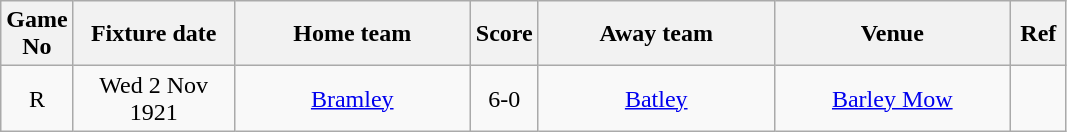<table class="wikitable" style="text-align:center;">
<tr>
<th width=20 abbr="No">Game No</th>
<th width=100 abbr="Date">Fixture date</th>
<th width=150 abbr="Home team">Home team</th>
<th width=20 abbr="Score">Score</th>
<th width=150 abbr="Away team">Away team</th>
<th width=150 abbr="Venue">Venue</th>
<th width=30 abbr="Ref">Ref</th>
</tr>
<tr>
<td>R</td>
<td>Wed 2 Nov 1921</td>
<td><a href='#'>Bramley</a></td>
<td>6-0</td>
<td><a href='#'>Batley</a></td>
<td><a href='#'>Barley Mow</a></td>
<td></td>
</tr>
</table>
